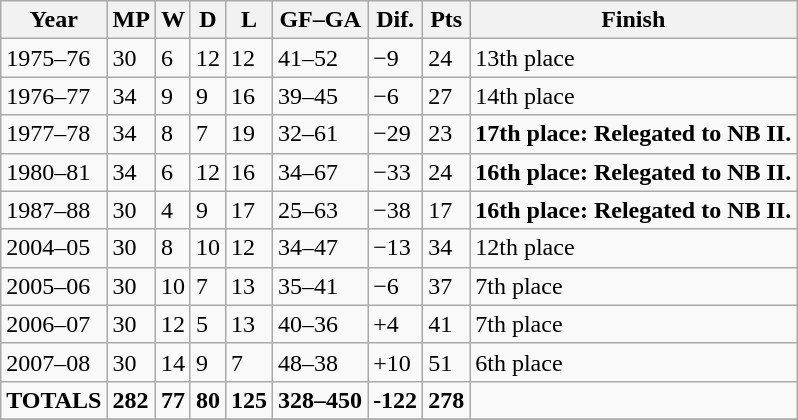<table class="wikitable">
<tr>
<th>Year</th>
<th>MP</th>
<th>W</th>
<th>D</th>
<th>L</th>
<th>GF–GA</th>
<th>Dif.</th>
<th>Pts</th>
<th>Finish</th>
</tr>
<tr>
<td>1975–76</td>
<td>30</td>
<td>6</td>
<td>12</td>
<td>12</td>
<td>41–52</td>
<td>−9</td>
<td>24</td>
<td>13th place</td>
</tr>
<tr>
<td>1976–77</td>
<td>34</td>
<td>9</td>
<td>9</td>
<td>16</td>
<td>39–45</td>
<td>−6</td>
<td>27</td>
<td>14th place</td>
</tr>
<tr>
<td>1977–78</td>
<td>34</td>
<td>8</td>
<td>7</td>
<td>19</td>
<td>32–61</td>
<td>−29</td>
<td>23</td>
<td><strong>17th place: Relegated to NB II.</strong></td>
</tr>
<tr>
<td>1980–81</td>
<td>34</td>
<td>6</td>
<td>12</td>
<td>16</td>
<td>34–67</td>
<td>−33</td>
<td>24</td>
<td><strong>16th place: Relegated to NB II.</strong></td>
</tr>
<tr>
<td>1987–88</td>
<td>30</td>
<td>4</td>
<td>9</td>
<td>17</td>
<td>25–63</td>
<td>−38</td>
<td>17</td>
<td><strong>16th place: Relegated to NB II.</strong></td>
</tr>
<tr>
<td>2004–05</td>
<td>30</td>
<td>8</td>
<td>10</td>
<td>12</td>
<td>34–47</td>
<td>−13</td>
<td>34</td>
<td>12th place</td>
</tr>
<tr>
<td>2005–06</td>
<td>30</td>
<td>10</td>
<td>7</td>
<td>13</td>
<td>35–41</td>
<td>−6</td>
<td>37</td>
<td>7th place</td>
</tr>
<tr>
<td>2006–07</td>
<td>30</td>
<td>12</td>
<td>5</td>
<td>13</td>
<td>40–36</td>
<td>+4</td>
<td>41</td>
<td>7th place</td>
</tr>
<tr>
<td>2007–08</td>
<td>30</td>
<td>14</td>
<td>9</td>
<td>7</td>
<td>48–38</td>
<td>+10</td>
<td>51</td>
<td>6th place</td>
</tr>
<tr>
<td><strong>TOTALS</strong></td>
<td><strong>282</strong></td>
<td><strong>77</strong></td>
<td><strong>80</strong></td>
<td><strong>125</strong></td>
<td><strong>328–450</strong></td>
<td><strong>-122</strong></td>
<td><strong>278</strong></td>
<td></td>
</tr>
<tr>
</tr>
</table>
